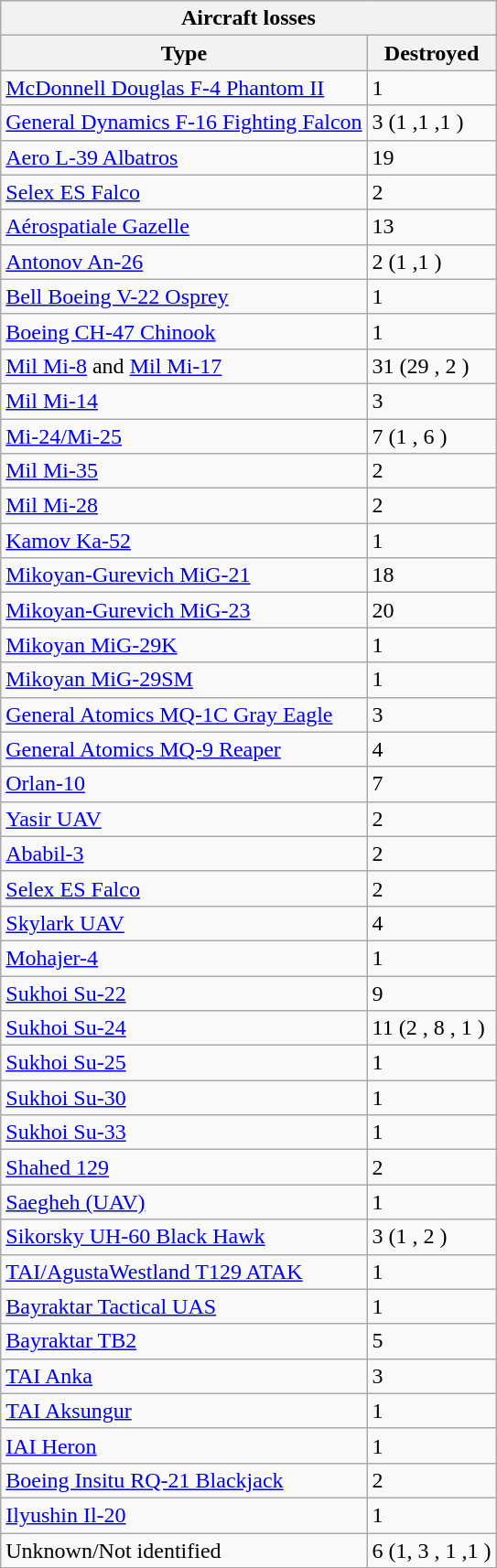<table class="wikitable sortable">
<tr>
<th colspan="2">Aircraft losses</th>
</tr>
<tr>
<th>Type</th>
<th data-sort-type="number">Destroyed</th>
</tr>
<tr>
<td><a href='#'>McDonnell Douglas F-4 Phantom II</a></td>
<td>1 </td>
</tr>
<tr>
<td><a href='#'>General Dynamics F-16 Fighting Falcon</a></td>
<td>3 (1 ,1 ,1 )</td>
</tr>
<tr>
<td><a href='#'>Aero L-39 Albatros</a></td>
<td>19 </td>
</tr>
<tr>
<td><a href='#'>Selex ES Falco</a></td>
<td>2 </td>
</tr>
<tr>
<td><a href='#'>Aérospatiale Gazelle</a></td>
<td>13 </td>
</tr>
<tr>
<td><a href='#'>Antonov An-26</a></td>
<td>2 (1 ,1 )</td>
</tr>
<tr>
<td><a href='#'>Bell Boeing V-22 Osprey</a></td>
<td>1 </td>
</tr>
<tr>
<td><a href='#'>Boeing CH-47 Chinook</a></td>
<td>1 </td>
</tr>
<tr>
<td><a href='#'>Mil Mi-8</a> and <a href='#'>Mil Mi-17</a></td>
<td>31 (29 , 2 )</td>
</tr>
<tr>
<td><a href='#'>Mil Mi-14</a></td>
<td>3 </td>
</tr>
<tr>
<td><a href='#'>Mi-24/Mi-25</a></td>
<td>7 (1 , 6 )</td>
</tr>
<tr>
<td><a href='#'>Mil Mi-35</a></td>
<td>2 </td>
</tr>
<tr>
<td><a href='#'>Mil Mi-28</a></td>
<td>2 </td>
</tr>
<tr>
<td><a href='#'>Kamov Ka-52</a></td>
<td>1 </td>
</tr>
<tr>
<td><a href='#'>Mikoyan-Gurevich MiG-21</a></td>
<td>18 </td>
</tr>
<tr>
<td><a href='#'>Mikoyan-Gurevich MiG-23</a></td>
<td>20 </td>
</tr>
<tr>
<td><a href='#'>Mikoyan MiG-29K</a></td>
<td>1 </td>
</tr>
<tr>
<td><a href='#'>Mikoyan MiG-29SM</a></td>
<td>1 </td>
</tr>
<tr>
<td><a href='#'>General Atomics MQ-1C Gray Eagle</a></td>
<td>3 </td>
</tr>
<tr>
<td><a href='#'>General Atomics MQ-9 Reaper</a></td>
<td>4 </td>
</tr>
<tr>
<td><a href='#'>Orlan-10</a></td>
<td>7 </td>
</tr>
<tr>
<td><a href='#'>Yasir UAV</a></td>
<td>2 </td>
</tr>
<tr>
<td><a href='#'>Ababil-3</a></td>
<td>2 </td>
</tr>
<tr>
<td><a href='#'>Selex ES Falco</a></td>
<td>2 </td>
</tr>
<tr>
<td><a href='#'>Skylark UAV</a></td>
<td>4 </td>
</tr>
<tr>
<td><a href='#'>Mohajer-4</a></td>
<td>1 </td>
</tr>
<tr>
<td><a href='#'>Sukhoi Su-22</a></td>
<td>9 </td>
</tr>
<tr>
<td><a href='#'>Sukhoi Su-24</a></td>
<td>11 (2 , 8 , 1 )</td>
</tr>
<tr>
<td><a href='#'>Sukhoi Su-25</a></td>
<td>1 </td>
</tr>
<tr>
<td><a href='#'>Sukhoi Su-30</a></td>
<td>1 </td>
</tr>
<tr>
<td><a href='#'>Sukhoi Su-33</a></td>
<td>1 </td>
</tr>
<tr>
<td><a href='#'>Shahed 129</a></td>
<td>2 </td>
</tr>
<tr>
<td><a href='#'>Saegheh (UAV)</a></td>
<td>1 </td>
</tr>
<tr>
<td><a href='#'>Sikorsky UH-60 Black Hawk</a></td>
<td>3 (1 , 2 )</td>
</tr>
<tr>
<td><a href='#'>TAI/AgustaWestland T129 ATAK</a></td>
<td>1 </td>
</tr>
<tr>
<td><a href='#'>Bayraktar Tactical UAS</a></td>
<td>1 </td>
</tr>
<tr>
<td><a href='#'>Bayraktar TB2</a></td>
<td>5 </td>
</tr>
<tr>
<td><a href='#'>TAI Anka</a></td>
<td>3 </td>
</tr>
<tr>
<td><a href='#'>TAI Aksungur</a></td>
<td>1 </td>
</tr>
<tr>
<td><a href='#'>IAI Heron</a></td>
<td>1 </td>
</tr>
<tr>
<td><a href='#'>Boeing Insitu RQ-21 Blackjack</a></td>
<td>2 </td>
</tr>
<tr>
<td><a href='#'>Ilyushin Il-20</a></td>
<td>1 </td>
</tr>
<tr>
<td>Unknown/Not identified</td>
<td>6 (1, 3 , 1 ,1 )</td>
</tr>
</table>
